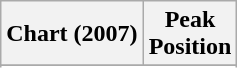<table class="wikitable sortable plainrowheaders">
<tr>
<th>Chart (2007)</th>
<th>Peak<br>Position</th>
</tr>
<tr>
</tr>
<tr>
</tr>
<tr>
</tr>
</table>
